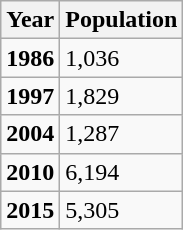<table class="wikitable">
<tr>
<th>Year</th>
<th>Population</th>
</tr>
<tr>
<td><strong>1986</strong></td>
<td>1,036</td>
</tr>
<tr>
<td><strong>1997</strong></td>
<td>1,829</td>
</tr>
<tr>
<td><strong>2004</strong></td>
<td>1,287</td>
</tr>
<tr>
<td><strong>2010</strong></td>
<td>6,194</td>
</tr>
<tr>
<td><strong>2015</strong></td>
<td>5,305</td>
</tr>
</table>
